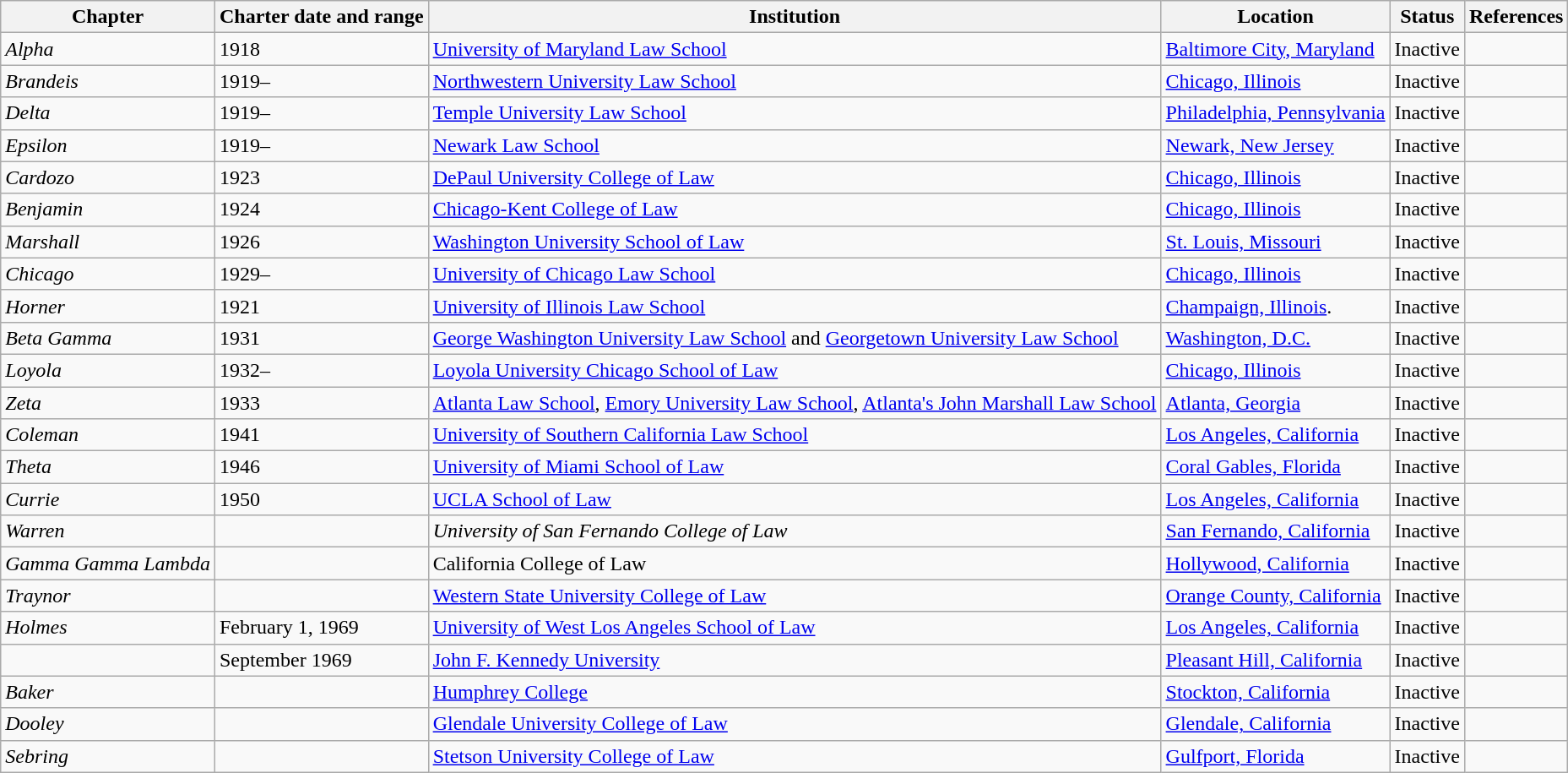<table class="wikitable sortable">
<tr>
<th>Chapter</th>
<th>Charter date and range</th>
<th>Institution</th>
<th>Location</th>
<th>Status</th>
<th>References</th>
</tr>
<tr>
<td><em>Alpha</em></td>
<td>1918</td>
<td><a href='#'>University of Maryland Law School</a></td>
<td><a href='#'>Baltimore City, Maryland</a></td>
<td>Inactive</td>
<td></td>
</tr>
<tr>
<td><em>Brandeis</em></td>
<td>1919–</td>
<td><a href='#'>Northwestern University Law School</a></td>
<td><a href='#'>Chicago, Illinois</a></td>
<td>Inactive</td>
<td></td>
</tr>
<tr>
<td><em>Delta</em></td>
<td>1919–</td>
<td><a href='#'>Temple University Law School</a></td>
<td><a href='#'>Philadelphia, Pennsylvania</a></td>
<td>Inactive</td>
<td></td>
</tr>
<tr>
<td><em>Epsilon</em></td>
<td>1919–</td>
<td><a href='#'>Newark Law School</a></td>
<td><a href='#'>Newark, New Jersey</a></td>
<td>Inactive</td>
<td></td>
</tr>
<tr>
<td><em>Cardozo</em></td>
<td>1923</td>
<td><a href='#'>DePaul University College of Law</a></td>
<td><a href='#'>Chicago, Illinois</a></td>
<td>Inactive</td>
<td></td>
</tr>
<tr>
<td><em>Benjamin</em></td>
<td>1924</td>
<td><a href='#'>Chicago-Kent College of Law</a></td>
<td><a href='#'>Chicago, Illinois</a></td>
<td>Inactive</td>
<td></td>
</tr>
<tr>
<td><em>Marshall</em></td>
<td>1926</td>
<td><a href='#'>Washington University School of Law</a></td>
<td><a href='#'>St. Louis, Missouri</a></td>
<td>Inactive</td>
<td></td>
</tr>
<tr>
<td><em>Chicago</em></td>
<td>1929–</td>
<td><a href='#'>University of Chicago Law School</a></td>
<td><a href='#'>Chicago, Illinois</a></td>
<td>Inactive</td>
<td></td>
</tr>
<tr>
<td><em>Horner</em></td>
<td>1921</td>
<td><a href='#'>University of Illinois Law School</a></td>
<td><a href='#'>Champaign, Illinois</a>.</td>
<td>Inactive</td>
<td></td>
</tr>
<tr>
<td><em>Beta Gamma</em></td>
<td>1931</td>
<td><a href='#'>George Washington University Law School</a> and <a href='#'>Georgetown University Law School</a></td>
<td><a href='#'>Washington, D.C.</a></td>
<td>Inactive</td>
<td></td>
</tr>
<tr>
<td><em>Loyola</em></td>
<td>1932–</td>
<td><a href='#'>Loyola University Chicago School of Law</a></td>
<td><a href='#'>Chicago, Illinois</a></td>
<td>Inactive</td>
<td></td>
</tr>
<tr>
<td><em>Zeta</em></td>
<td>1933</td>
<td><a href='#'>Atlanta Law School</a>, <a href='#'>Emory University Law School</a>, <a href='#'>Atlanta's John Marshall Law School</a></td>
<td><a href='#'>Atlanta, Georgia</a></td>
<td>Inactive</td>
<td></td>
</tr>
<tr>
<td><em>Coleman</em></td>
<td>1941</td>
<td><a href='#'>University of Southern California Law School</a></td>
<td><a href='#'>Los Angeles, California</a></td>
<td>Inactive</td>
<td></td>
</tr>
<tr>
<td><em>Theta</em></td>
<td>1946</td>
<td><a href='#'>University of Miami School of Law</a></td>
<td><a href='#'>Coral Gables, Florida</a></td>
<td>Inactive</td>
<td></td>
</tr>
<tr>
<td><em>Currie</em></td>
<td>1950</td>
<td><a href='#'>UCLA School of Law</a></td>
<td><a href='#'>Los Angeles, California</a></td>
<td>Inactive</td>
<td></td>
</tr>
<tr>
<td><em>Warren</em></td>
<td></td>
<td><em>University of San Fernando College of Law</em></td>
<td><a href='#'>San Fernando, California</a></td>
<td>Inactive</td>
<td></td>
</tr>
<tr>
<td><em>Gamma Gamma Lambda</em></td>
<td></td>
<td>California College of Law</td>
<td><a href='#'>Hollywood, California</a></td>
<td>Inactive</td>
<td></td>
</tr>
<tr>
<td><em>Traynor</em></td>
<td></td>
<td><a href='#'>Western State University College of Law</a></td>
<td><a href='#'>Orange County, California</a></td>
<td>Inactive</td>
<td></td>
</tr>
<tr>
<td><em>Holmes</em></td>
<td>February 1, 1969</td>
<td><a href='#'>University of West Los Angeles School of Law</a></td>
<td><a href='#'>Los Angeles, California</a></td>
<td>Inactive</td>
<td></td>
</tr>
<tr>
<td></td>
<td>September 1969</td>
<td><a href='#'>John F. Kennedy University</a></td>
<td><a href='#'>Pleasant Hill, California</a></td>
<td>Inactive</td>
<td></td>
</tr>
<tr>
<td><em>Baker</em></td>
<td></td>
<td><a href='#'>Humphrey College</a></td>
<td><a href='#'>Stockton, California</a></td>
<td>Inactive</td>
<td></td>
</tr>
<tr>
<td><em>Dooley</em></td>
<td></td>
<td><a href='#'>Glendale University College of Law</a></td>
<td><a href='#'>Glendale, California</a></td>
<td>Inactive</td>
<td></td>
</tr>
<tr>
<td><em>Sebring</em></td>
<td></td>
<td><a href='#'>Stetson University College of Law</a></td>
<td><a href='#'>Gulfport, Florida</a></td>
<td>Inactive</td>
<td></td>
</tr>
</table>
